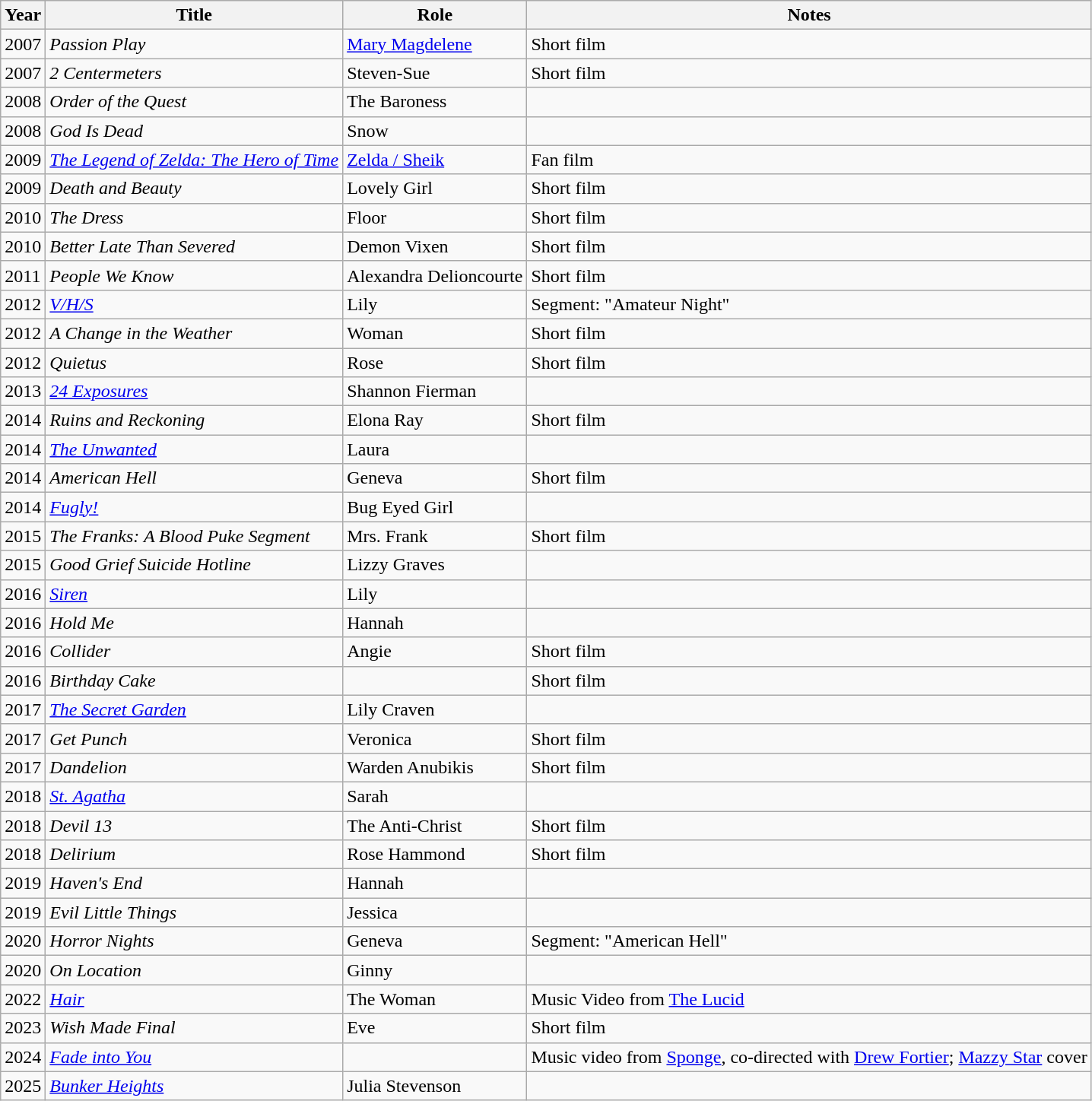<table class = "wikitable sortable">
<tr>
<th>Year</th>
<th>Title</th>
<th>Role</th>
<th>Notes</th>
</tr>
<tr>
<td>2007</td>
<td><em>Passion Play</em></td>
<td><a href='#'>Mary Magdelene</a></td>
<td>Short film</td>
</tr>
<tr>
<td>2007</td>
<td><em>2 Centermeters</em></td>
<td>Steven-Sue</td>
<td>Short film</td>
</tr>
<tr>
<td>2008</td>
<td><em>Order of the Quest</em></td>
<td>The Baroness</td>
<td></td>
</tr>
<tr>
<td>2008</td>
<td><em>God Is Dead</em></td>
<td>Snow</td>
<td></td>
</tr>
<tr>
<td>2009</td>
<td><em><a href='#'>The Legend of Zelda: The Hero of Time</a></em></td>
<td><a href='#'>Zelda / Sheik</a></td>
<td>Fan film</td>
</tr>
<tr>
<td>2009</td>
<td><em>Death and Beauty</em></td>
<td>Lovely Girl</td>
<td>Short film</td>
</tr>
<tr>
<td>2010</td>
<td><em>The Dress</em></td>
<td>Floor</td>
<td>Short film</td>
</tr>
<tr>
<td>2010</td>
<td><em>Better Late Than Severed</em></td>
<td>Demon Vixen</td>
<td>Short film</td>
</tr>
<tr>
<td>2011</td>
<td><em>People We Know</em></td>
<td>Alexandra Delioncourte</td>
<td>Short film</td>
</tr>
<tr>
<td>2012</td>
<td><em><a href='#'>V/H/S</a></em></td>
<td>Lily</td>
<td>Segment: "Amateur Night"</td>
</tr>
<tr>
<td>2012</td>
<td><em>A Change in the Weather</em></td>
<td>Woman</td>
<td>Short film</td>
</tr>
<tr>
<td>2012</td>
<td><em>Quietus</em></td>
<td>Rose</td>
<td>Short film</td>
</tr>
<tr>
<td>2013</td>
<td><em><a href='#'>24 Exposures</a></em></td>
<td>Shannon Fierman</td>
<td></td>
</tr>
<tr>
<td>2014</td>
<td><em>Ruins and Reckoning</em></td>
<td>Elona Ray</td>
<td>Short film</td>
</tr>
<tr>
<td>2014</td>
<td><em><a href='#'>The Unwanted</a></em></td>
<td>Laura</td>
<td></td>
</tr>
<tr>
<td>2014</td>
<td><em>American Hell</em></td>
<td>Geneva</td>
<td>Short film</td>
</tr>
<tr>
<td>2014</td>
<td><em><a href='#'>Fugly!</a></em></td>
<td>Bug Eyed Girl</td>
<td></td>
</tr>
<tr>
<td>2015</td>
<td><em>The Franks: A Blood Puke Segment</em></td>
<td>Mrs. Frank</td>
<td>Short film</td>
</tr>
<tr>
<td>2015</td>
<td><em>Good Grief Suicide Hotline</em></td>
<td>Lizzy Graves</td>
<td></td>
</tr>
<tr>
<td>2016</td>
<td><em><a href='#'>Siren</a></em></td>
<td>Lily</td>
<td></td>
</tr>
<tr>
<td>2016</td>
<td><em>Hold Me</em></td>
<td>Hannah</td>
<td></td>
</tr>
<tr>
<td>2016</td>
<td><em>Collider</em></td>
<td>Angie</td>
<td>Short film</td>
</tr>
<tr>
<td>2016</td>
<td><em>Birthday Cake</em></td>
<td></td>
<td>Short film</td>
</tr>
<tr>
<td>2017</td>
<td><em><a href='#'>The Secret Garden</a></em></td>
<td>Lily Craven</td>
<td></td>
</tr>
<tr>
<td>2017</td>
<td><em>Get Punch</em></td>
<td>Veronica</td>
<td>Short film</td>
</tr>
<tr>
<td>2017</td>
<td><em>Dandelion</em></td>
<td>Warden Anubikis</td>
<td>Short film</td>
</tr>
<tr>
<td>2018</td>
<td><em><a href='#'>St. Agatha</a></em></td>
<td>Sarah</td>
<td></td>
</tr>
<tr>
<td>2018</td>
<td><em>Devil 13</em></td>
<td>The Anti-Christ</td>
<td>Short film</td>
</tr>
<tr>
<td>2018</td>
<td><em>Delirium</em></td>
<td>Rose Hammond</td>
<td>Short film</td>
</tr>
<tr>
<td>2019</td>
<td><em>Haven's End</em></td>
<td>Hannah</td>
<td></td>
</tr>
<tr>
<td>2019</td>
<td><em>Evil Little Things</em></td>
<td>Jessica</td>
<td></td>
</tr>
<tr>
<td>2020</td>
<td><em>Horror Nights</em></td>
<td>Geneva</td>
<td>Segment: "American Hell"</td>
</tr>
<tr>
<td>2020</td>
<td><em>On Location</em></td>
<td>Ginny</td>
<td></td>
</tr>
<tr>
<td>2022</td>
<td><a href='#'><em>Hair</em></a></td>
<td>The Woman</td>
<td>Music Video from <a href='#'>The Lucid</a></td>
</tr>
<tr>
<td>2023</td>
<td><em>Wish Made Final</em></td>
<td>Eve</td>
<td>Short film</td>
</tr>
<tr>
<td>2024</td>
<td><a href='#'><em>Fade into You</em></a></td>
<td></td>
<td>Music video from <a href='#'>Sponge</a>, co-directed with <a href='#'>Drew Fortier</a>; <a href='#'>Mazzy Star</a> cover</td>
</tr>
<tr>
<td>2025</td>
<td><em><a href='#'>Bunker Heights</a></em></td>
<td>Julia Stevenson</td>
<td></td>
</tr>
</table>
